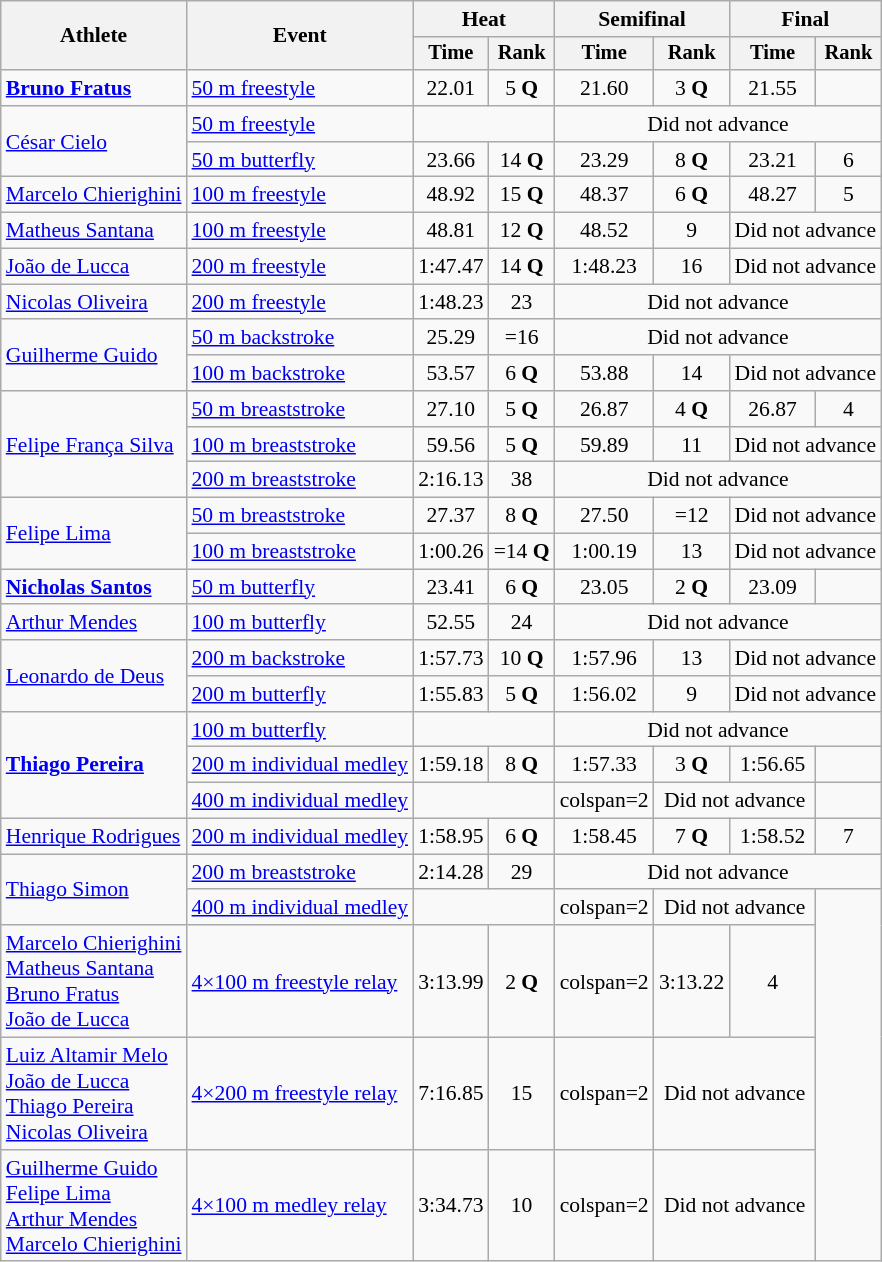<table class=wikitable style="font-size:90%">
<tr>
<th rowspan="2">Athlete</th>
<th rowspan="2">Event</th>
<th colspan="2">Heat</th>
<th colspan="2">Semifinal</th>
<th colspan="2">Final</th>
</tr>
<tr style="font-size:95%">
<th>Time</th>
<th>Rank</th>
<th>Time</th>
<th>Rank</th>
<th>Time</th>
<th>Rank</th>
</tr>
<tr align=center>
<td align=left><strong><a href='#'>Bruno Fratus</a></strong></td>
<td align=left><a href='#'>50 m freestyle</a></td>
<td>22.01</td>
<td>5 <strong>Q</strong></td>
<td>21.60</td>
<td>3 <strong>Q</strong></td>
<td>21.55</td>
<td></td>
</tr>
<tr align=center>
<td align=left rowspan=2><a href='#'>César Cielo</a></td>
<td align=left><a href='#'>50 m freestyle</a></td>
<td colspan=2></td>
<td colspan=4>Did not advance</td>
</tr>
<tr align=center>
<td align=left><a href='#'>50 m butterfly</a></td>
<td>23.66</td>
<td>14 <strong>Q</strong></td>
<td>23.29</td>
<td>8 <strong>Q</strong></td>
<td>23.21</td>
<td>6</td>
</tr>
<tr align=center>
<td align=left><a href='#'>Marcelo Chierighini</a></td>
<td align=left><a href='#'>100 m freestyle</a></td>
<td>48.92</td>
<td>15 <strong>Q</strong></td>
<td>48.37</td>
<td>6 <strong>Q</strong></td>
<td>48.27</td>
<td>5</td>
</tr>
<tr align=center>
<td align=left><a href='#'>Matheus Santana</a></td>
<td align=left><a href='#'>100 m freestyle</a></td>
<td>48.81</td>
<td>12 <strong>Q</strong></td>
<td>48.52</td>
<td>9</td>
<td colspan=2>Did not advance</td>
</tr>
<tr align=center>
<td align=left><a href='#'>João de Lucca</a></td>
<td align=left><a href='#'>200 m freestyle</a></td>
<td>1:47.47</td>
<td>14 <strong>Q</strong></td>
<td>1:48.23</td>
<td>16</td>
<td colspan=2>Did not advance</td>
</tr>
<tr align=center>
<td align=left><a href='#'>Nicolas Oliveira</a></td>
<td align=left><a href='#'>200 m freestyle</a></td>
<td>1:48.23</td>
<td>23</td>
<td colspan=4>Did not advance</td>
</tr>
<tr align=center>
<td align=left rowspan=2><a href='#'>Guilherme Guido</a></td>
<td align=left><a href='#'>50 m backstroke</a></td>
<td>25.29</td>
<td>=16</td>
<td colspan=4>Did not advance</td>
</tr>
<tr align=center>
<td align=left><a href='#'>100 m backstroke</a></td>
<td>53.57</td>
<td>6 <strong>Q</strong></td>
<td>53.88</td>
<td>14</td>
<td colspan=2>Did not advance</td>
</tr>
<tr align=center>
<td align=left rowspan=3><a href='#'>Felipe França Silva</a></td>
<td align=left><a href='#'>50 m breaststroke</a></td>
<td>27.10</td>
<td>5 <strong>Q</strong></td>
<td>26.87</td>
<td>4 <strong>Q</strong></td>
<td>26.87</td>
<td>4</td>
</tr>
<tr align=center>
<td align=left><a href='#'>100 m breaststroke</a></td>
<td>59.56</td>
<td>5 <strong>Q</strong></td>
<td>59.89</td>
<td>11</td>
<td colspan=2>Did not advance</td>
</tr>
<tr align=center>
<td align=left><a href='#'>200 m breaststroke</a></td>
<td>2:16.13</td>
<td>38</td>
<td colspan=4>Did not advance</td>
</tr>
<tr align=center>
<td align=left rowspan=2><a href='#'>Felipe Lima</a></td>
<td align=left><a href='#'>50 m breaststroke</a></td>
<td>27.37</td>
<td>8 <strong>Q</strong></td>
<td>27.50</td>
<td>=12</td>
<td colspan=2>Did not advance</td>
</tr>
<tr align=center>
<td align=left><a href='#'>100 m breaststroke</a></td>
<td>1:00.26</td>
<td>=14 <strong>Q</strong></td>
<td>1:00.19</td>
<td>13</td>
<td colspan=2>Did not advance</td>
</tr>
<tr align=center>
<td align=left><strong><a href='#'>Nicholas Santos</a></strong></td>
<td align=left><a href='#'>50 m butterfly</a></td>
<td>23.41</td>
<td>6 <strong>Q</strong></td>
<td>23.05</td>
<td>2 <strong>Q</strong></td>
<td>23.09</td>
<td></td>
</tr>
<tr align=center>
<td align=left><a href='#'>Arthur Mendes</a></td>
<td align=left><a href='#'>100 m butterfly</a></td>
<td>52.55</td>
<td>24</td>
<td colspan=4>Did not advance</td>
</tr>
<tr align=center>
<td align=left rowspan=2><a href='#'>Leonardo de Deus</a></td>
<td align=left><a href='#'>200 m backstroke</a></td>
<td>1:57.73</td>
<td>10 <strong>Q</strong></td>
<td>1:57.96</td>
<td>13</td>
<td colspan=2>Did not advance</td>
</tr>
<tr align=center>
<td align=left><a href='#'>200 m butterfly</a></td>
<td>1:55.83</td>
<td>5 <strong>Q</strong></td>
<td>1:56.02</td>
<td>9</td>
<td colspan=2>Did not advance</td>
</tr>
<tr align=center>
<td align=left rowspan=3><strong><a href='#'>Thiago Pereira</a></strong></td>
<td align=left><a href='#'>100 m butterfly</a></td>
<td colspan=2></td>
<td colspan=4>Did not advance</td>
</tr>
<tr align=center>
<td align=left><a href='#'>200 m individual medley</a></td>
<td>1:59.18</td>
<td>8 <strong>Q</strong></td>
<td>1:57.33</td>
<td>3 <strong>Q</strong></td>
<td>1:56.65</td>
<td></td>
</tr>
<tr align=center>
<td align=left><a href='#'>400 m individual medley</a></td>
<td colspan=2></td>
<td>colspan=2 </td>
<td colspan=2>Did not advance</td>
</tr>
<tr align=center>
<td align=left><a href='#'>Henrique Rodrigues</a></td>
<td align=left><a href='#'>200 m individual medley</a></td>
<td>1:58.95</td>
<td>6 <strong>Q</strong></td>
<td>1:58.45</td>
<td>7 <strong>Q</strong></td>
<td>1:58.52</td>
<td>7</td>
</tr>
<tr align=center>
<td align=left rowspan=2><a href='#'>Thiago Simon</a></td>
<td align=left><a href='#'>200 m breaststroke</a></td>
<td>2:14.28</td>
<td>29</td>
<td colspan=4>Did not advance</td>
</tr>
<tr align=center>
<td align=left><a href='#'>400 m individual medley</a></td>
<td colspan=2></td>
<td>colspan=2 </td>
<td colspan=2>Did not advance</td>
</tr>
<tr align=center>
<td align=left><a href='#'>Marcelo Chierighini</a><br><a href='#'>Matheus Santana</a><br><a href='#'>Bruno Fratus</a><br><a href='#'>João de Lucca</a></td>
<td align=left><a href='#'>4×100 m freestyle relay</a></td>
<td>3:13.99</td>
<td>2 <strong>Q</strong></td>
<td>colspan=2 </td>
<td>3:13.22</td>
<td>4</td>
</tr>
<tr align=center>
<td align=left><a href='#'>Luiz Altamir Melo</a><br><a href='#'>João de Lucca</a><br><a href='#'>Thiago Pereira</a><br><a href='#'>Nicolas Oliveira</a></td>
<td align=left><a href='#'>4×200 m freestyle relay</a></td>
<td>7:16.85</td>
<td>15</td>
<td>colspan=2 </td>
<td colspan=2>Did not advance</td>
</tr>
<tr align=center>
<td align=left><a href='#'>Guilherme Guido</a><br><a href='#'>Felipe Lima</a><br><a href='#'>Arthur Mendes</a><br><a href='#'>Marcelo Chierighini</a></td>
<td align=left><a href='#'>4×100 m medley relay</a></td>
<td>3:34.73</td>
<td>10</td>
<td>colspan=2 </td>
<td colspan=2>Did not advance</td>
</tr>
</table>
